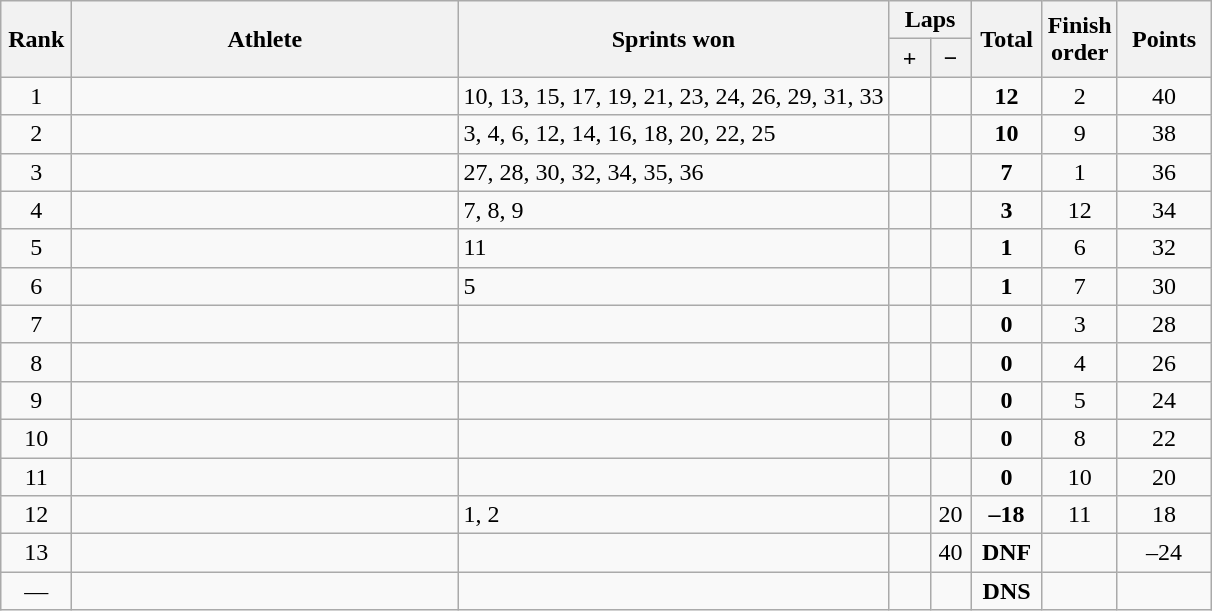<table class=wikitable style="text-align:center">
<tr>
<th rowspan=2 width=40>Rank</th>
<th rowspan=2 width=250>Athlete</th>
<th rowspan=2>Sprints won</th>
<th colspan=2>Laps</th>
<th rowspan=2 width=40>Total</th>
<th rowspan=2 width=40>Finish order</th>
<th rowspan=2 width=55>Points</th>
</tr>
<tr>
<th width=20>+</th>
<th width=20>−</th>
</tr>
<tr>
<td>1</td>
<td align=left></td>
<td align=left>10, 13, 15, 17, 19, 21, 23, 24, 26, 29, 31, 33</td>
<td></td>
<td></td>
<td><strong>12</strong></td>
<td>2</td>
<td>40</td>
</tr>
<tr>
<td>2</td>
<td align=left></td>
<td align=left>3, 4, 6, 12, 14, 16, 18, 20, 22, 25</td>
<td></td>
<td></td>
<td><strong>10</strong></td>
<td>9</td>
<td>38</td>
</tr>
<tr>
<td>3</td>
<td align=left></td>
<td align=left>27, 28, 30, 32, 34, 35, 36</td>
<td></td>
<td></td>
<td><strong>7</strong></td>
<td>1</td>
<td>36</td>
</tr>
<tr>
<td>4</td>
<td align=left></td>
<td align=left>7, 8, 9</td>
<td></td>
<td></td>
<td><strong>3</strong></td>
<td>12</td>
<td>34</td>
</tr>
<tr>
<td>5</td>
<td align=left></td>
<td align=left>11</td>
<td></td>
<td></td>
<td><strong>1</strong></td>
<td>6</td>
<td>32</td>
</tr>
<tr>
<td>6</td>
<td align=left></td>
<td align=left>5</td>
<td></td>
<td></td>
<td><strong>1</strong></td>
<td>7</td>
<td>30</td>
</tr>
<tr>
<td>7</td>
<td align=left></td>
<td align=left></td>
<td></td>
<td></td>
<td><strong>0</strong></td>
<td>3</td>
<td>28</td>
</tr>
<tr>
<td>8</td>
<td align=left></td>
<td align=left></td>
<td></td>
<td></td>
<td><strong>0</strong></td>
<td>4</td>
<td>26</td>
</tr>
<tr>
<td>9</td>
<td align=left></td>
<td align=left></td>
<td></td>
<td></td>
<td><strong>0</strong></td>
<td>5</td>
<td>24</td>
</tr>
<tr>
<td>10</td>
<td align=left></td>
<td align=left></td>
<td></td>
<td></td>
<td><strong>0</strong></td>
<td>8</td>
<td>22</td>
</tr>
<tr>
<td>11</td>
<td align=left></td>
<td align=left></td>
<td></td>
<td></td>
<td><strong>0</strong></td>
<td>10</td>
<td>20</td>
</tr>
<tr>
<td>12</td>
<td align=left></td>
<td align=left>1, 2</td>
<td></td>
<td>20</td>
<td><strong>–18</strong></td>
<td>11</td>
<td>18</td>
</tr>
<tr>
<td>13</td>
<td align=left></td>
<td align=left></td>
<td></td>
<td>40</td>
<td><strong>DNF</strong></td>
<td></td>
<td>–24</td>
</tr>
<tr>
<td>—</td>
<td align=left></td>
<td align=left></td>
<td></td>
<td></td>
<td><strong>DNS</strong></td>
<td></td>
<td></td>
</tr>
</table>
